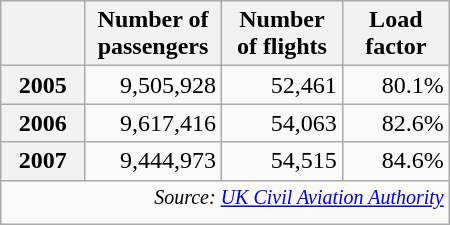<table class="wikitable" style="text-align: right; width:300px;" align="center">
<tr>
<th style="width:75px"></th>
<th style="width:100px">Number of passengers</th>
<th style="width:100px">Number of flights</th>
<th style="width:100px">Load factor</th>
</tr>
<tr>
<th>2005</th>
<td>9,505,928</td>
<td>52,461</td>
<td>80.1%</td>
</tr>
<tr>
<th>2006</th>
<td>9,617,416</td>
<td>54,063</td>
<td>82.6%</td>
</tr>
<tr>
<th>2007</th>
<td>9,444,973</td>
<td>54,515</td>
<td>84.6%</td>
</tr>
<tr>
<td colspan=5 align="right"><sup><em>Source: <a href='#'>UK Civil Aviation Authority</a></em> </sup></td>
</tr>
</table>
